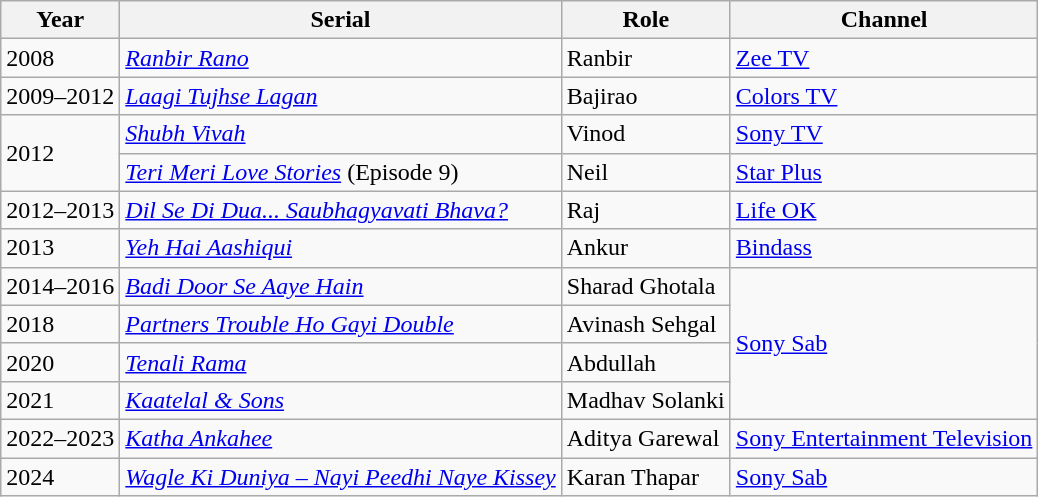<table class="wikitable" "text-align:center;">
<tr>
<th>Year</th>
<th>Serial</th>
<th>Role</th>
<th>Channel</th>
</tr>
<tr>
<td>2008</td>
<td><em><a href='#'>Ranbir Rano</a></em></td>
<td>Ranbir</td>
<td><a href='#'>Zee TV</a></td>
</tr>
<tr>
<td>2009–2012</td>
<td><em><a href='#'>Laagi Tujhse Lagan</a></em></td>
<td>Bajirao</td>
<td><a href='#'>Colors TV</a></td>
</tr>
<tr>
<td rowspan="2">2012</td>
<td><em><a href='#'>Shubh Vivah</a></em></td>
<td>Vinod</td>
<td><a href='#'>Sony TV</a></td>
</tr>
<tr>
<td><em><a href='#'>Teri Meri Love Stories</a></em> (Episode 9)</td>
<td>Neil</td>
<td><a href='#'>Star Plus</a></td>
</tr>
<tr>
<td>2012–2013</td>
<td><em><a href='#'>Dil Se Di Dua... Saubhagyavati Bhava?</a></em></td>
<td>Raj</td>
<td><a href='#'>Life OK</a></td>
</tr>
<tr>
<td>2013</td>
<td><em><a href='#'>Yeh Hai Aashiqui</a></em></td>
<td>Ankur</td>
<td><a href='#'>Bindass</a></td>
</tr>
<tr>
<td>2014–2016</td>
<td><em><a href='#'>Badi Door Se Aaye Hain</a></em></td>
<td>Sharad Ghotala</td>
<td rowspan=4><a href='#'>Sony Sab</a></td>
</tr>
<tr>
<td>2018</td>
<td><em><a href='#'>Partners Trouble Ho Gayi Double</a></em></td>
<td>Avinash Sehgal</td>
</tr>
<tr>
<td>2020</td>
<td><em><a href='#'>Tenali Rama</a></em></td>
<td>Abdullah</td>
</tr>
<tr>
<td>2021</td>
<td><em><a href='#'>Kaatelal & Sons</a></em></td>
<td>Madhav Solanki</td>
</tr>
<tr>
<td>2022–2023</td>
<td><em><a href='#'>Katha Ankahee</a></em></td>
<td>Aditya Garewal</td>
<td><a href='#'>Sony Entertainment Television</a></td>
</tr>
<tr>
<td>2024</td>
<td><em><a href='#'>Wagle Ki Duniya – Nayi Peedhi Naye Kissey</a></em></td>
<td>Karan Thapar</td>
<td><a href='#'>Sony Sab</a></td>
</tr>
</table>
